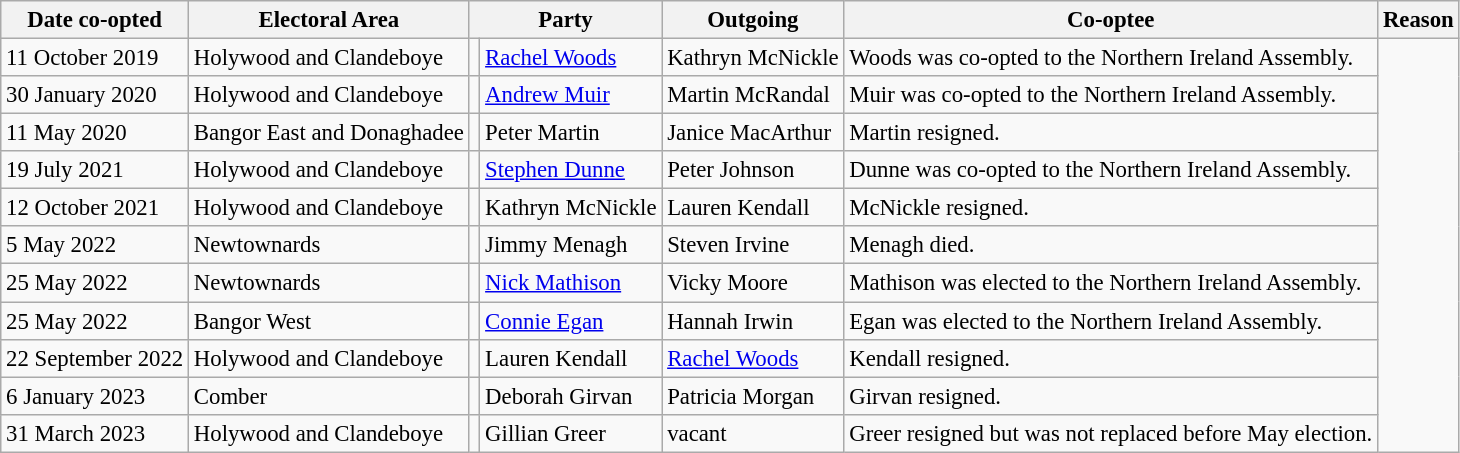<table class="wikitable" style="font-size: 95%;">
<tr>
<th>Date co-opted</th>
<th>Electoral Area</th>
<th colspan="2">Party</th>
<th>Outgoing</th>
<th>Co-optee</th>
<th>Reason</th>
</tr>
<tr>
<td>11 October 2019</td>
<td>Holywood and Clandeboye</td>
<td></td>
<td><a href='#'>Rachel Woods</a></td>
<td>Kathryn McNickle</td>
<td>Woods was co-opted to the Northern Ireland Assembly.</td>
</tr>
<tr>
<td>30 January 2020</td>
<td>Holywood and Clandeboye</td>
<td></td>
<td><a href='#'>Andrew Muir</a></td>
<td>Martin McRandal</td>
<td>Muir was co-opted to the Northern Ireland Assembly.</td>
</tr>
<tr>
<td>11 May 2020</td>
<td>Bangor East and Donaghadee</td>
<td></td>
<td>Peter Martin</td>
<td>Janice MacArthur</td>
<td>Martin resigned.</td>
</tr>
<tr>
<td>19 July 2021</td>
<td>Holywood and Clandeboye</td>
<td></td>
<td><a href='#'>Stephen Dunne</a></td>
<td>Peter Johnson</td>
<td>Dunne was co-opted to the Northern Ireland Assembly.</td>
</tr>
<tr>
<td>12 October 2021</td>
<td>Holywood and Clandeboye</td>
<td></td>
<td>Kathryn McNickle</td>
<td>Lauren Kendall</td>
<td>McNickle resigned.</td>
</tr>
<tr>
<td>5 May 2022</td>
<td>Newtownards</td>
<td></td>
<td>Jimmy Menagh</td>
<td>Steven Irvine</td>
<td>Menagh died.</td>
</tr>
<tr>
<td>25 May 2022</td>
<td>Newtownards</td>
<td></td>
<td><a href='#'>Nick Mathison</a></td>
<td>Vicky Moore</td>
<td>Mathison was elected to the Northern Ireland Assembly.</td>
</tr>
<tr>
<td>25 May 2022</td>
<td>Bangor West</td>
<td></td>
<td><a href='#'>Connie Egan</a></td>
<td>Hannah Irwin</td>
<td>Egan was elected to the Northern Ireland Assembly.</td>
</tr>
<tr>
<td>22 September 2022</td>
<td>Holywood and Clandeboye</td>
<td></td>
<td>Lauren Kendall</td>
<td><a href='#'>Rachel Woods</a></td>
<td>Kendall resigned.</td>
</tr>
<tr>
<td>6 January 2023</td>
<td>Comber</td>
<td></td>
<td>Deborah Girvan</td>
<td>Patricia Morgan</td>
<td>Girvan resigned.</td>
</tr>
<tr>
<td>31 March 2023</td>
<td>Holywood and Clandeboye</td>
<td></td>
<td>Gillian Greer</td>
<td>vacant</td>
<td>Greer resigned but was not replaced before May election.</td>
</tr>
</table>
